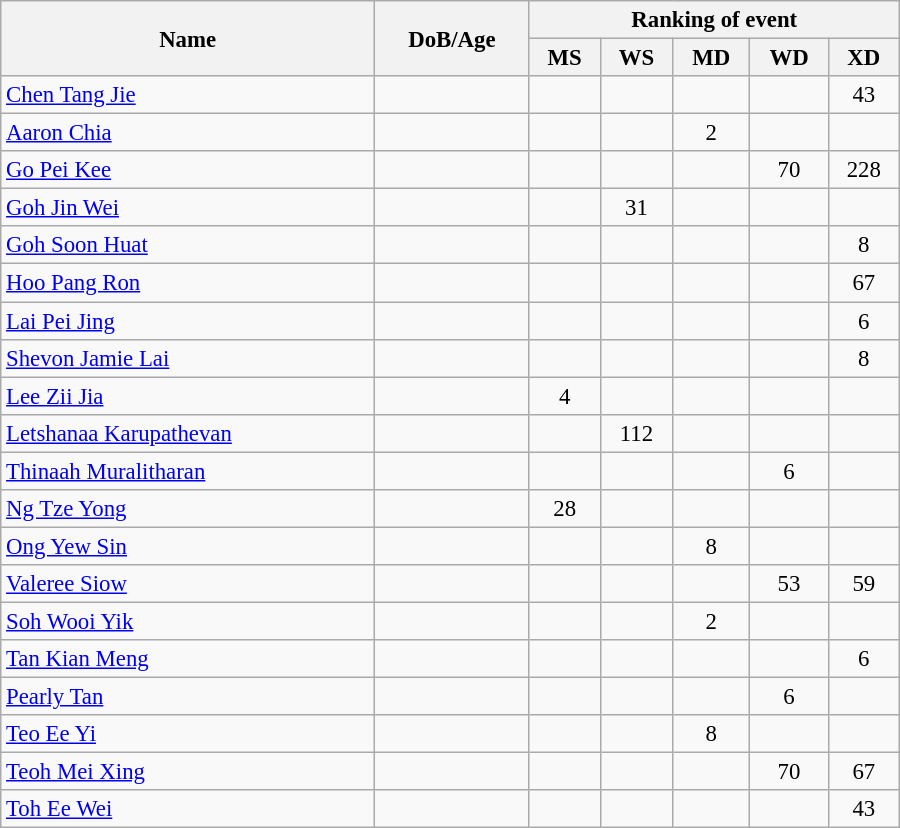<table class="wikitable"  style="width:600px; font-size:95%; text-align:center">
<tr>
<th align="left" rowspan="2">Name</th>
<th align="left" rowspan="2">DoB/Age</th>
<th align="center" colspan="5">Ranking of event</th>
</tr>
<tr>
<th align="left">MS</th>
<th align="left">WS</th>
<th align="left">MD</th>
<th align="left">WD</th>
<th align="left">XD</th>
</tr>
<tr>
<td align="left"><a href='#'>Chen Tang Jie</a></td>
<td align="left"></td>
<td></td>
<td></td>
<td></td>
<td></td>
<td>43</td>
</tr>
<tr>
<td align="left"><a href='#'>Aaron Chia</a></td>
<td align="left"></td>
<td></td>
<td></td>
<td>2</td>
<td></td>
<td></td>
</tr>
<tr>
<td align="left"><a href='#'>Go Pei Kee</a></td>
<td align="left"></td>
<td></td>
<td></td>
<td></td>
<td>70</td>
<td>228</td>
</tr>
<tr>
<td align="left"><a href='#'>Goh Jin Wei</a></td>
<td align="left"></td>
<td></td>
<td>31</td>
<td></td>
<td></td>
<td></td>
</tr>
<tr>
<td align="left"><a href='#'>Goh Soon Huat</a></td>
<td align="left"></td>
<td></td>
<td></td>
<td></td>
<td></td>
<td>8</td>
</tr>
<tr>
<td align="left"><a href='#'>Hoo Pang Ron</a></td>
<td align="left"></td>
<td></td>
<td></td>
<td></td>
<td></td>
<td>67</td>
</tr>
<tr>
<td align="left"><a href='#'>Lai Pei Jing</a></td>
<td align="left"></td>
<td></td>
<td></td>
<td></td>
<td></td>
<td>6</td>
</tr>
<tr>
<td align="left"><a href='#'>Shevon Jamie Lai</a></td>
<td align="left"></td>
<td></td>
<td></td>
<td></td>
<td></td>
<td>8</td>
</tr>
<tr>
<td align="left"><a href='#'>Lee Zii Jia</a></td>
<td align="left"></td>
<td>4</td>
<td></td>
<td></td>
<td></td>
<td></td>
</tr>
<tr>
<td align="left"><a href='#'>Letshanaa Karupathevan</a></td>
<td align="left"></td>
<td></td>
<td>112</td>
<td></td>
<td></td>
<td></td>
</tr>
<tr>
<td align="left"><a href='#'>Thinaah Muralitharan</a></td>
<td align="left"></td>
<td></td>
<td></td>
<td></td>
<td>6</td>
<td></td>
</tr>
<tr>
<td align="left"><a href='#'>Ng Tze Yong</a></td>
<td align="left"></td>
<td>28</td>
<td></td>
<td></td>
<td></td>
<td></td>
</tr>
<tr>
<td align="left"><a href='#'>Ong Yew Sin</a></td>
<td align="left"></td>
<td></td>
<td></td>
<td>8</td>
<td></td>
<td></td>
</tr>
<tr>
<td align="left"><a href='#'>Valeree Siow</a></td>
<td align="left"></td>
<td></td>
<td></td>
<td></td>
<td>53</td>
<td>59</td>
</tr>
<tr>
<td align="left"><a href='#'>Soh Wooi Yik</a></td>
<td align="left"></td>
<td></td>
<td></td>
<td>2</td>
<td></td>
<td></td>
</tr>
<tr>
<td align="left"><a href='#'>Tan Kian Meng</a></td>
<td align="left"></td>
<td></td>
<td></td>
<td></td>
<td></td>
<td>6</td>
</tr>
<tr>
<td align="left"><a href='#'>Pearly Tan</a></td>
<td align="left"></td>
<td></td>
<td></td>
<td></td>
<td>6</td>
<td></td>
</tr>
<tr>
<td align="left"><a href='#'>Teo Ee Yi</a></td>
<td align="left"></td>
<td></td>
<td></td>
<td>8</td>
<td></td>
<td></td>
</tr>
<tr>
<td align="left"><a href='#'>Teoh Mei Xing</a></td>
<td align="left"></td>
<td></td>
<td></td>
<td></td>
<td>70</td>
<td>67</td>
</tr>
<tr>
<td align="left"><a href='#'>Toh Ee Wei</a></td>
<td align="left"></td>
<td></td>
<td></td>
<td></td>
<td></td>
<td>43</td>
</tr>
</table>
